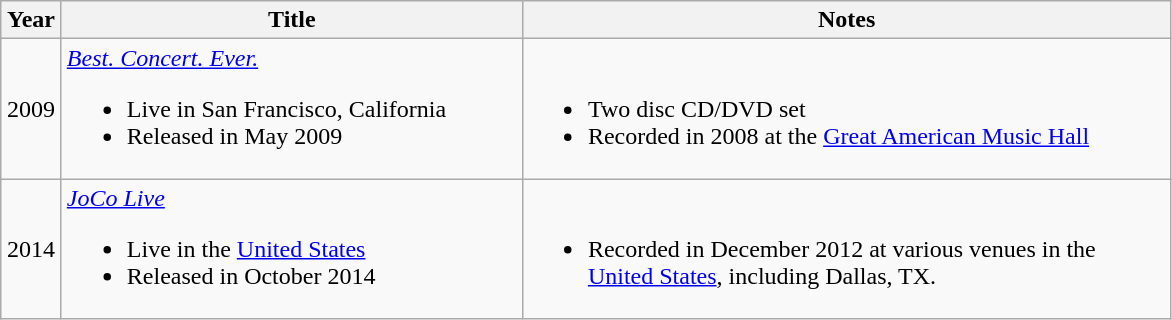<table class="wikitable">
<tr>
<th style="width:33px;">Year</th>
<th style="width:300px;">Title</th>
<th style="width:425px;">Notes</th>
</tr>
<tr>
<td style="text-align:center;">2009</td>
<td><em><a href='#'>Best. Concert. Ever.</a></em><br><ul><li>Live in San Francisco, California</li><li>Released in May 2009</li></ul></td>
<td><br><ul><li>Two disc CD/DVD set</li><li>Recorded in 2008 at the <a href='#'>Great American Music Hall</a></li></ul></td>
</tr>
<tr>
<td style="text-align:center;">2014</td>
<td><em><a href='#'>JoCo Live</a></em><br><ul><li>Live in the <a href='#'>United States</a></li><li>Released in October 2014</li></ul></td>
<td><br><ul><li>Recorded in December 2012 at various venues in the <a href='#'>United States</a>, including Dallas, TX.</li></ul></td>
</tr>
</table>
